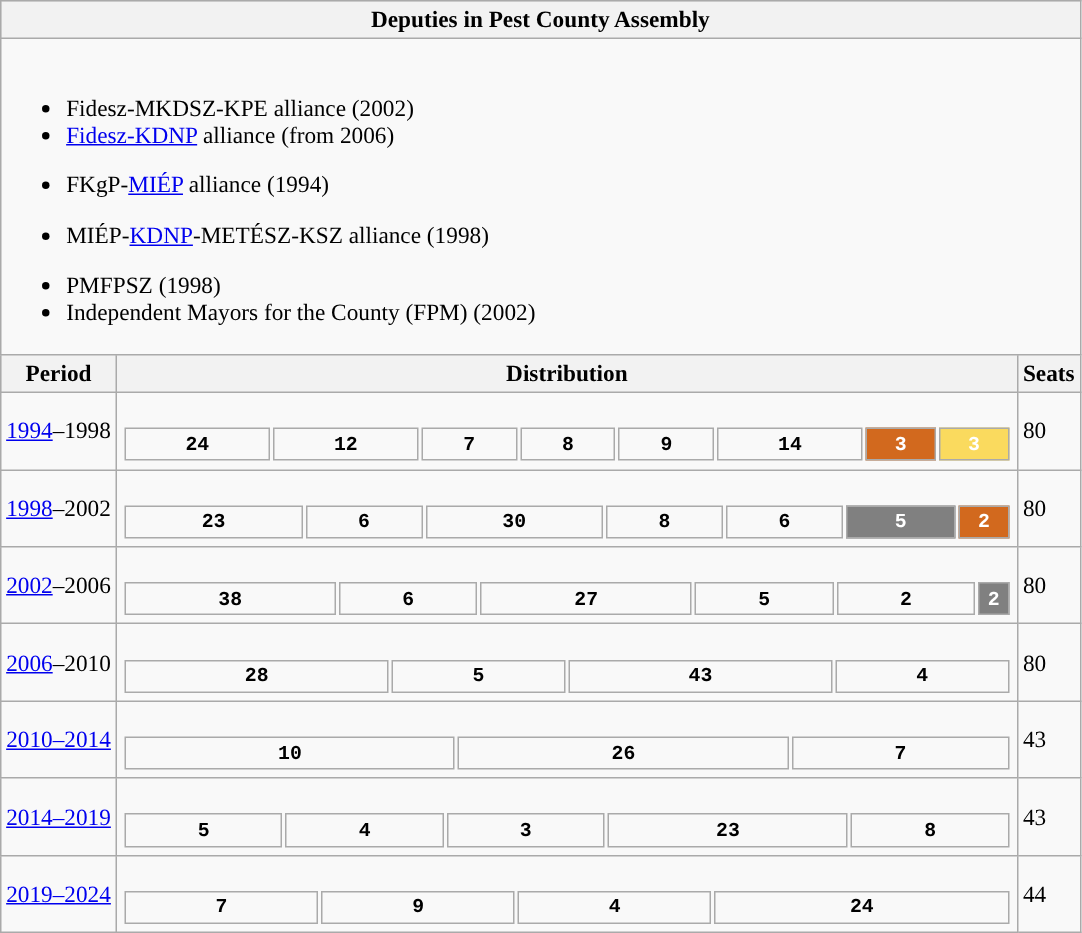<table class="wikitable" style="font-size:97%;">
<tr bgcolor="#CCCCCC">
<th colspan="3">Deputies in Pest County Assembly</th>
</tr>
<tr>
<td colspan="3"><br>






<ul><li>Fidesz-MKDSZ-KPE alliance (2002)</li><li><a href='#'>Fidesz-KDNP</a> alliance (from 2006)</li></ul>

<ul><li>FKgP-<a href='#'>MIÉP</a> alliance (1994)</li></ul><ul><li>MIÉP-<a href='#'>KDNP</a>-METÉSZ-KSZ alliance (1998)</li></ul><ul><li>PMFPSZ (1998)</li><li>Independent Mayors for the County (FPM) (2002)</li></ul>


</td>
</tr>
<tr bgcolor="#CCCCCC">
<th>Period</th>
<th>Distribution</th>
<th>Seats</th>
</tr>
<tr>
<td align=center><a href='#'>1994</a>–1998</td>
<td><br><table style="width:45em; font-size:85%; text-align:center; font-family:Courier New;">
<tr style="font-weight:bold">
<td style="background:">24</td>
<td style="background:">12</td>
<td style="background:">7</td>
<td style="background:">8</td>
<td style="background:">9</td>
<td style="background:">14</td>
<td style="background:#D2691E; width:3em; color:white;">3</td>
<td style="background:#FADA5E; width:3em; color:white;">3</td>
</tr>
</table>
</td>
<td>80</td>
</tr>
<tr>
<td align=center><a href='#'>1998</a>–2002</td>
<td><br><table style="width:45em; font-size:85%; text-align:center; font-family:Courier New;">
<tr style="font-weight:bold">
<td style="background:">23</td>
<td style="background:">6</td>
<td style="background:">30</td>
<td style="background:">8</td>
<td style="background:">6</td>
<td style="background:#808080; width:5em; color:white;">5</td>
<td style="background:#D2691E; width:2em; color:white;">2</td>
</tr>
</table>
</td>
<td>80</td>
</tr>
<tr>
<td align=center><a href='#'>2002</a>–2006</td>
<td><br><table style="width:45em; font-size:85%; text-align:center; font-family:Courier New;">
<tr style="font-weight:bold">
<td style="background:">38</td>
<td style="background:">6</td>
<td style="background:">27</td>
<td style="background:">5</td>
<td style="background:">2</td>
<td style="background:#808080; width:1em; color:white;">2</td>
</tr>
</table>
</td>
<td>80</td>
</tr>
<tr>
<td align=center><a href='#'>2006</a>–2010</td>
<td><br><table style="width:45em; font-size:85%; text-align:center; font-family:Courier New;">
<tr style="font-weight:bold">
<td style="background:">28</td>
<td style="background:">5</td>
<td style="background:">43</td>
<td style="background:">4</td>
</tr>
</table>
</td>
<td>80</td>
</tr>
<tr>
<td align=center><a href='#'>2010–2014</a></td>
<td><br><table style="width:45em; font-size:85%; text-align:center; font-family:Courier New;">
<tr style="font-weight:bold">
<td style="background:">10</td>
<td style="background:">26</td>
<td style="background:">7</td>
</tr>
</table>
</td>
<td>43</td>
</tr>
<tr>
<td align=center><a href='#'>2014–2019</a></td>
<td><br><table style="width:45em; font-size:85%; text-align:center; font-family:Courier New;">
<tr style="font-weight:bold">
<td style="background:">5</td>
<td style="background:">4</td>
<td style="background:">3</td>
<td style="background:">23</td>
<td style="background:">8</td>
</tr>
</table>
</td>
<td>43</td>
</tr>
<tr>
<td align=center><a href='#'>2019–2024</a></td>
<td><br><table style="width:45em; font-size:85%; text-align:center; font-family:Courier New;">
<tr style="font-weight:bold">
<td style="background:">7</td>
<td style="background:">9</td>
<td style="background:">4</td>
<td style="background:">24</td>
</tr>
</table>
</td>
<td>44</td>
</tr>
</table>
